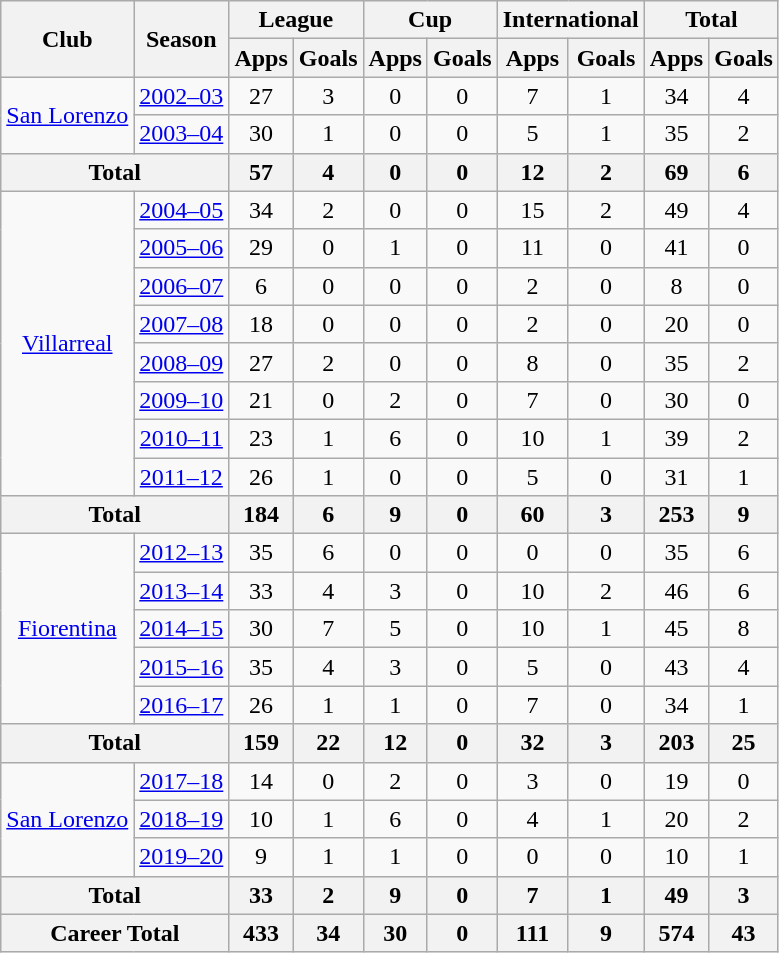<table class="wikitable" style="text-align: center;">
<tr>
<th rowspan="2">Club</th>
<th rowspan="2">Season</th>
<th colspan="2">League</th>
<th colspan="2">Cup</th>
<th colspan="2">International</th>
<th colspan="2">Total</th>
</tr>
<tr>
<th>Apps</th>
<th>Goals</th>
<th>Apps</th>
<th>Goals</th>
<th>Apps</th>
<th>Goals</th>
<th>Apps</th>
<th>Goals</th>
</tr>
<tr>
<td rowspan="2" valign="center"><a href='#'>San Lorenzo</a></td>
<td><a href='#'>2002–03</a></td>
<td>27</td>
<td>3</td>
<td>0</td>
<td>0</td>
<td>7</td>
<td>1</td>
<td>34</td>
<td>4</td>
</tr>
<tr>
<td><a href='#'>2003–04</a></td>
<td>30</td>
<td>1</td>
<td>0</td>
<td>0</td>
<td>5</td>
<td>1</td>
<td>35</td>
<td>2</td>
</tr>
<tr>
<th colspan="2"><strong>Total</strong></th>
<th>57</th>
<th>4</th>
<th>0</th>
<th>0</th>
<th>12</th>
<th>2</th>
<th>69</th>
<th>6</th>
</tr>
<tr>
<td rowspan="8" valign="center"><a href='#'>Villarreal</a></td>
<td><a href='#'>2004–05</a></td>
<td>34</td>
<td>2</td>
<td>0</td>
<td>0</td>
<td>15</td>
<td>2</td>
<td>49</td>
<td>4</td>
</tr>
<tr>
<td><a href='#'>2005–06</a></td>
<td>29</td>
<td>0</td>
<td>1</td>
<td>0</td>
<td>11</td>
<td>0</td>
<td>41</td>
<td>0</td>
</tr>
<tr>
<td><a href='#'>2006–07</a></td>
<td>6</td>
<td>0</td>
<td>0</td>
<td>0</td>
<td>2</td>
<td>0</td>
<td>8</td>
<td>0</td>
</tr>
<tr>
<td><a href='#'>2007–08</a></td>
<td>18</td>
<td>0</td>
<td>0</td>
<td>0</td>
<td>2</td>
<td>0</td>
<td>20</td>
<td>0</td>
</tr>
<tr>
<td><a href='#'>2008–09</a></td>
<td>27</td>
<td>2</td>
<td>0</td>
<td>0</td>
<td>8</td>
<td>0</td>
<td>35</td>
<td>2</td>
</tr>
<tr>
<td><a href='#'>2009–10</a></td>
<td>21</td>
<td>0</td>
<td>2</td>
<td>0</td>
<td>7</td>
<td>0</td>
<td>30</td>
<td>0</td>
</tr>
<tr>
<td><a href='#'>2010–11</a></td>
<td>23</td>
<td>1</td>
<td>6</td>
<td>0</td>
<td>10</td>
<td>1</td>
<td>39</td>
<td>2</td>
</tr>
<tr>
<td><a href='#'>2011–12</a></td>
<td>26</td>
<td>1</td>
<td>0</td>
<td>0</td>
<td>5</td>
<td>0</td>
<td>31</td>
<td>1</td>
</tr>
<tr>
<th colspan="2"><strong>Total</strong></th>
<th>184</th>
<th>6</th>
<th>9</th>
<th>0</th>
<th>60</th>
<th>3</th>
<th>253</th>
<th>9</th>
</tr>
<tr>
<td rowspan="5" valign="center"><a href='#'>Fiorentina</a></td>
<td><a href='#'>2012–13</a></td>
<td>35</td>
<td>6</td>
<td>0</td>
<td>0</td>
<td>0</td>
<td>0</td>
<td>35</td>
<td>6</td>
</tr>
<tr>
<td><a href='#'>2013–14</a></td>
<td>33</td>
<td>4</td>
<td>3</td>
<td>0</td>
<td>10</td>
<td>2</td>
<td>46</td>
<td>6</td>
</tr>
<tr>
<td><a href='#'>2014–15</a></td>
<td>30</td>
<td>7</td>
<td>5</td>
<td>0</td>
<td>10</td>
<td>1</td>
<td>45</td>
<td>8</td>
</tr>
<tr>
<td><a href='#'>2015–16</a></td>
<td>35</td>
<td>4</td>
<td>3</td>
<td>0</td>
<td>5</td>
<td>0</td>
<td>43</td>
<td>4</td>
</tr>
<tr>
<td><a href='#'>2016–17</a></td>
<td>26</td>
<td>1</td>
<td>1</td>
<td>0</td>
<td>7</td>
<td>0</td>
<td>34</td>
<td>1</td>
</tr>
<tr>
<th colspan="2"><strong>Total</strong></th>
<th>159</th>
<th>22</th>
<th>12</th>
<th>0</th>
<th>32</th>
<th>3</th>
<th>203</th>
<th>25</th>
</tr>
<tr>
<td rowspan="3" valign="center"><a href='#'>San Lorenzo</a></td>
<td><a href='#'>2017–18</a></td>
<td>14</td>
<td>0</td>
<td>2</td>
<td>0</td>
<td>3</td>
<td>0</td>
<td>19</td>
<td>0</td>
</tr>
<tr>
<td><a href='#'>2018–19</a></td>
<td>10</td>
<td>1</td>
<td>6</td>
<td>0</td>
<td>4</td>
<td>1</td>
<td>20</td>
<td>2</td>
</tr>
<tr>
<td><a href='#'>2019–20</a></td>
<td>9</td>
<td>1</td>
<td>1</td>
<td>0</td>
<td>0</td>
<td>0</td>
<td>10</td>
<td>1</td>
</tr>
<tr>
<th colspan="2"><strong>Total</strong></th>
<th>33</th>
<th>2</th>
<th>9</th>
<th>0</th>
<th>7</th>
<th>1</th>
<th>49</th>
<th>3</th>
</tr>
<tr>
<th colspan="2"><strong>Career Total</strong></th>
<th>433</th>
<th>34</th>
<th>30</th>
<th>0</th>
<th>111</th>
<th>9</th>
<th>574</th>
<th>43</th>
</tr>
</table>
